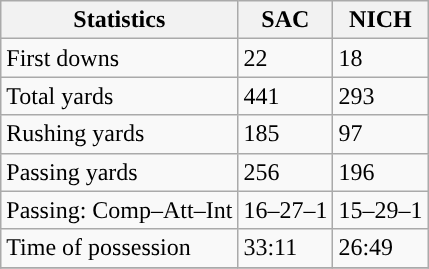<table class="wikitable" style="float: left;">
<tr>
<th>Statistics</th>
<th>SAC</th>
<th>NICH</th>
</tr>
<tr>
<td>First downs</td>
<td>22</td>
<td>18</td>
</tr>
<tr>
<td>Total yards</td>
<td>441</td>
<td>293</td>
</tr>
<tr>
<td>Rushing yards</td>
<td>185</td>
<td>97</td>
</tr>
<tr>
<td>Passing yards</td>
<td>256</td>
<td>196</td>
</tr>
<tr>
<td>Passing: Comp–Att–Int</td>
<td>16–27–1</td>
<td>15–29–1</td>
</tr>
<tr>
<td>Time of possession</td>
<td>33:11</td>
<td>26:49</td>
</tr>
<tr>
</tr>
</table>
